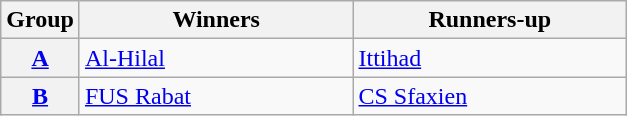<table class="wikitable">
<tr>
<th>Group</th>
<th width=175>Winners</th>
<th width=175>Runners-up</th>
</tr>
<tr>
<th><a href='#'>A</a></th>
<td> <a href='#'>Al-Hilal</a></td>
<td> <a href='#'>Ittihad</a></td>
</tr>
<tr>
<th><a href='#'>B</a></th>
<td> <a href='#'>FUS Rabat</a></td>
<td> <a href='#'>CS Sfaxien</a></td>
</tr>
</table>
